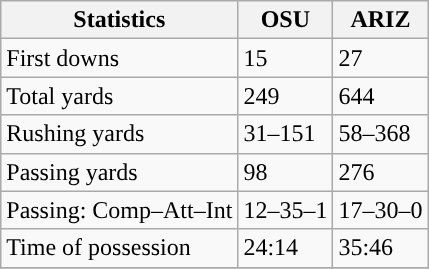<table class="wikitable" style="float: left;">
<tr>
<th>Statistics</th>
<th>OSU</th>
<th>ARIZ</th>
</tr>
<tr>
<td>First downs</td>
<td>15</td>
<td>27</td>
</tr>
<tr>
<td>Total yards</td>
<td>249</td>
<td>644</td>
</tr>
<tr>
<td>Rushing yards</td>
<td>31–151</td>
<td>58–368</td>
</tr>
<tr>
<td>Passing yards</td>
<td>98</td>
<td>276</td>
</tr>
<tr>
<td>Passing: Comp–Att–Int</td>
<td>12–35–1</td>
<td>17–30–0</td>
</tr>
<tr>
<td>Time of possession</td>
<td>24:14</td>
<td>35:46</td>
</tr>
<tr>
</tr>
</table>
